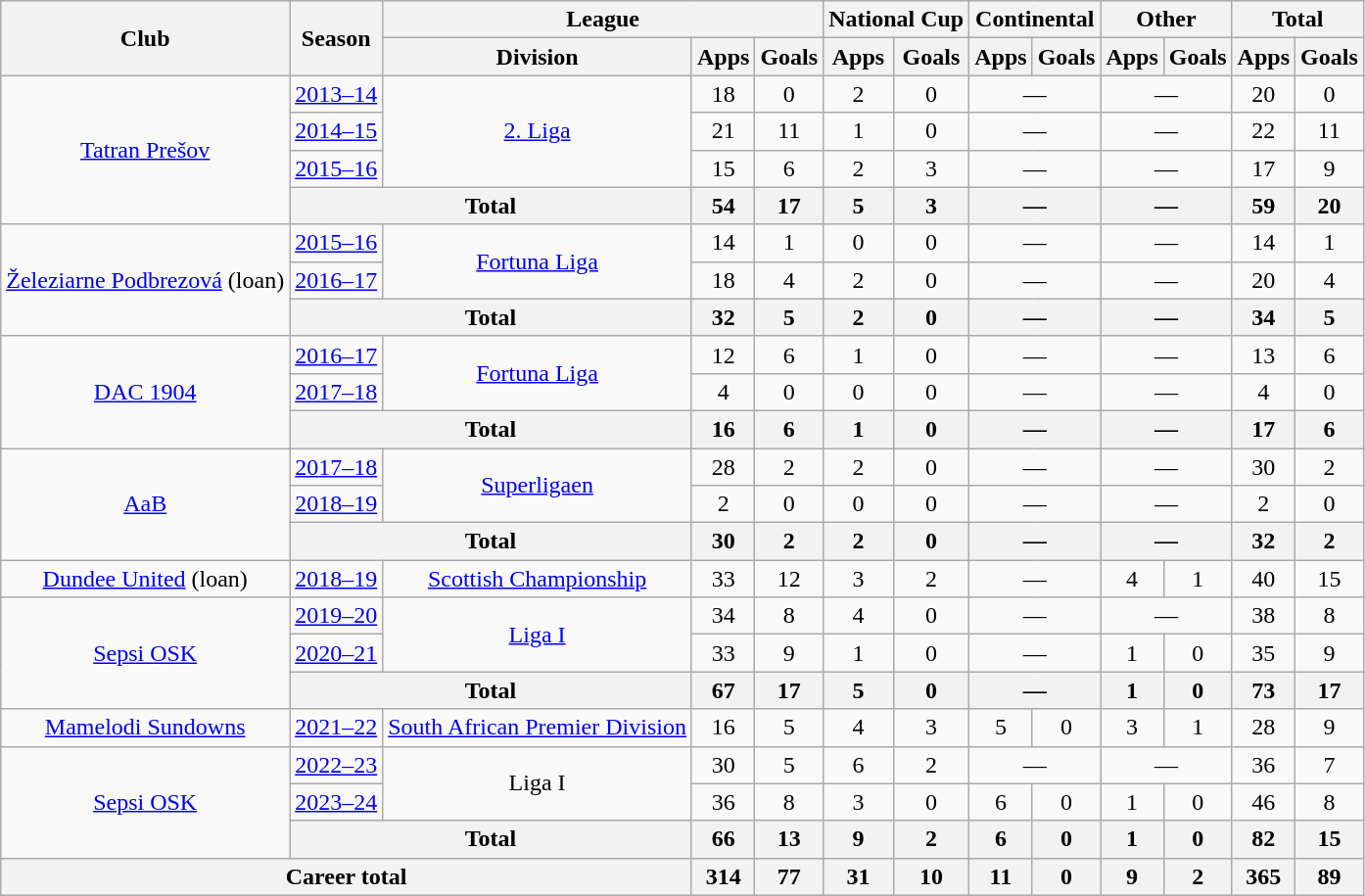<table class="wikitable" style="text-align:center">
<tr>
<th rowspan="2">Club</th>
<th rowspan="2">Season</th>
<th colspan="3">League</th>
<th colspan="2">National Cup</th>
<th colspan="2">Continental</th>
<th colspan="2">Other</th>
<th colspan="2">Total</th>
</tr>
<tr>
<th>Division</th>
<th>Apps</th>
<th>Goals</th>
<th>Apps</th>
<th>Goals</th>
<th>Apps</th>
<th>Goals</th>
<th>Apps</th>
<th>Goals</th>
<th>Apps</th>
<th>Goals</th>
</tr>
<tr>
<td rowspan="4"><a href='#'>Tatran Prešov</a></td>
<td><a href='#'>2013–14</a></td>
<td rowspan="3"><a href='#'>2. Liga</a></td>
<td>18</td>
<td>0</td>
<td>2</td>
<td>0</td>
<td colspan="2">—</td>
<td colspan="2">—</td>
<td>20</td>
<td>0</td>
</tr>
<tr>
<td><a href='#'>2014–15</a></td>
<td>21</td>
<td>11</td>
<td>1</td>
<td>0</td>
<td colspan="2">—</td>
<td colspan="2">—</td>
<td>22</td>
<td>11</td>
</tr>
<tr>
<td><a href='#'>2015–16</a></td>
<td>15</td>
<td>6</td>
<td>2</td>
<td>3</td>
<td colspan="2">—</td>
<td colspan="2">—</td>
<td>17</td>
<td>9</td>
</tr>
<tr>
<th colspan="2">Total</th>
<th>54</th>
<th>17</th>
<th>5</th>
<th>3</th>
<th colspan="2">—</th>
<th colspan="2">—</th>
<th>59</th>
<th>20</th>
</tr>
<tr>
<td rowspan="3"><a href='#'>Železiarne Podbrezová</a> (loan)</td>
<td><a href='#'>2015–16</a></td>
<td rowspan="2"><a href='#'>Fortuna Liga</a></td>
<td>14</td>
<td>1</td>
<td>0</td>
<td>0</td>
<td colspan="2">—</td>
<td colspan="2">—</td>
<td>14</td>
<td>1</td>
</tr>
<tr>
<td><a href='#'>2016–17</a></td>
<td>18</td>
<td>4</td>
<td>2</td>
<td>0</td>
<td colspan="2">—</td>
<td colspan="2">—</td>
<td>20</td>
<td>4</td>
</tr>
<tr>
<th colspan="2">Total</th>
<th>32</th>
<th>5</th>
<th>2</th>
<th>0</th>
<th colspan="2">—</th>
<th colspan=2>—</th>
<th>34</th>
<th>5</th>
</tr>
<tr>
<td rowspan="3"><a href='#'>DAC 1904</a></td>
<td><a href='#'>2016–17</a></td>
<td rowspan="2"><a href='#'>Fortuna Liga</a></td>
<td>12</td>
<td>6</td>
<td>1</td>
<td>0</td>
<td colspan="2">—</td>
<td colspan="2">—</td>
<td>13</td>
<td>6</td>
</tr>
<tr>
<td><a href='#'>2017–18</a></td>
<td>4</td>
<td>0</td>
<td>0</td>
<td>0</td>
<td colspan="2">—</td>
<td colspan="2">—</td>
<td>4</td>
<td>0</td>
</tr>
<tr>
<th colspan="2">Total</th>
<th>16</th>
<th>6</th>
<th>1</th>
<th>0</th>
<th colspan="2">—</th>
<th colspan="2">—</th>
<th>17</th>
<th>6</th>
</tr>
<tr>
<td rowspan="3"><a href='#'>AaB</a></td>
<td><a href='#'>2017–18</a></td>
<td rowspan="2"><a href='#'>Superligaen</a></td>
<td>28</td>
<td>2</td>
<td>2</td>
<td>0</td>
<td colspan="2">—</td>
<td colspan="2">—</td>
<td>30</td>
<td>2</td>
</tr>
<tr>
<td><a href='#'>2018–19</a></td>
<td>2</td>
<td>0</td>
<td>0</td>
<td>0</td>
<td colspan="2">—</td>
<td colspan="2">—</td>
<td>2</td>
<td>0</td>
</tr>
<tr>
<th colspan="2">Total</th>
<th>30</th>
<th>2</th>
<th>2</th>
<th>0</th>
<th colspan="2">—</th>
<th colspan="2">—</th>
<th>32</th>
<th>2</th>
</tr>
<tr>
<td><a href='#'>Dundee United</a> (loan)</td>
<td><a href='#'>2018–19</a></td>
<td><a href='#'>Scottish Championship</a></td>
<td>33</td>
<td>12</td>
<td>3</td>
<td>2</td>
<td colspan="2">—</td>
<td>4</td>
<td>1</td>
<td>40</td>
<td>15</td>
</tr>
<tr>
<td rowspan="3"><a href='#'>Sepsi OSK</a></td>
<td><a href='#'>2019–20</a></td>
<td rowspan="2"><a href='#'>Liga I</a></td>
<td>34</td>
<td>8</td>
<td>4</td>
<td>0</td>
<td colspan="2">—</td>
<td colspan="2">—</td>
<td>38</td>
<td>8</td>
</tr>
<tr>
<td><a href='#'>2020–21</a></td>
<td>33</td>
<td>9</td>
<td>1</td>
<td>0</td>
<td colspan="2">—</td>
<td>1</td>
<td>0</td>
<td>35</td>
<td>9</td>
</tr>
<tr>
<th colspan="2">Total</th>
<th>67</th>
<th>17</th>
<th>5</th>
<th>0</th>
<th colspan="2">—</th>
<th>1</th>
<th>0</th>
<th>73</th>
<th>17</th>
</tr>
<tr>
<td><a href='#'>Mamelodi Sundowns</a></td>
<td><a href='#'>2021–22</a></td>
<td><a href='#'>South African Premier Division</a></td>
<td>16</td>
<td>5</td>
<td>4</td>
<td>3</td>
<td>5</td>
<td>0</td>
<td>3</td>
<td>1</td>
<td>28</td>
<td>9</td>
</tr>
<tr>
<td rowspan="3"><a href='#'>Sepsi OSK</a></td>
<td><a href='#'>2022–23</a></td>
<td rowspan="2">Liga I</td>
<td>30</td>
<td>5</td>
<td>6</td>
<td>2</td>
<td colspan="2">—</td>
<td colspan="2">—</td>
<td>36</td>
<td>7</td>
</tr>
<tr>
<td><a href='#'>2023–24</a></td>
<td>36</td>
<td>8</td>
<td>3</td>
<td>0</td>
<td>6</td>
<td>0</td>
<td>1</td>
<td>0</td>
<td>46</td>
<td>8</td>
</tr>
<tr>
<th colspan="2">Total</th>
<th>66</th>
<th>13</th>
<th>9</th>
<th>2</th>
<th>6</th>
<th>0</th>
<th>1</th>
<th>0</th>
<th>82</th>
<th>15</th>
</tr>
<tr>
<th colspan="3">Career total</th>
<th>314</th>
<th>77</th>
<th>31</th>
<th>10</th>
<th>11</th>
<th>0</th>
<th>9</th>
<th>2</th>
<th>365</th>
<th>89</th>
</tr>
</table>
